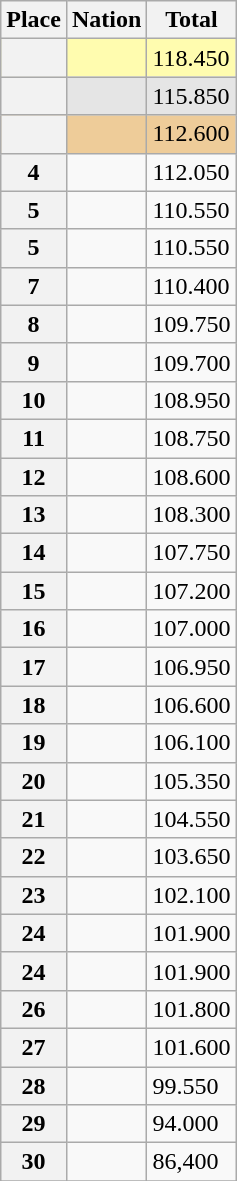<table class="wikitable sortable">
<tr>
<th>Place</th>
<th>Nation</th>
<th>Total</th>
</tr>
<tr bgcolor=fffcaf>
<th></th>
<td></td>
<td>118.450</td>
</tr>
<tr bgcolor=e5e5e5>
<th></th>
<td></td>
<td>115.850</td>
</tr>
<tr bgcolor=eecc99>
<th></th>
<td></td>
<td>112.600</td>
</tr>
<tr>
<th>4</th>
<td></td>
<td>112.050</td>
</tr>
<tr>
<th>5</th>
<td></td>
<td>110.550</td>
</tr>
<tr>
<th>5</th>
<td></td>
<td>110.550</td>
</tr>
<tr>
<th>7</th>
<td></td>
<td>110.400</td>
</tr>
<tr>
<th>8</th>
<td></td>
<td>109.750</td>
</tr>
<tr>
<th>9</th>
<td></td>
<td>109.700</td>
</tr>
<tr>
<th>10</th>
<td></td>
<td>108.950</td>
</tr>
<tr>
<th>11</th>
<td></td>
<td>108.750</td>
</tr>
<tr>
<th>12</th>
<td></td>
<td>108.600</td>
</tr>
<tr>
<th>13</th>
<td></td>
<td>108.300</td>
</tr>
<tr>
<th>14</th>
<td></td>
<td>107.750</td>
</tr>
<tr>
<th>15</th>
<td></td>
<td>107.200</td>
</tr>
<tr>
<th>16</th>
<td></td>
<td>107.000</td>
</tr>
<tr>
<th>17</th>
<td></td>
<td>106.950</td>
</tr>
<tr>
<th>18</th>
<td></td>
<td>106.600</td>
</tr>
<tr>
<th>19</th>
<td></td>
<td>106.100</td>
</tr>
<tr>
<th>20</th>
<td></td>
<td>105.350</td>
</tr>
<tr>
<th>21</th>
<td></td>
<td>104.550</td>
</tr>
<tr>
<th>22</th>
<td></td>
<td>103.650</td>
</tr>
<tr>
<th>23</th>
<td></td>
<td>102.100</td>
</tr>
<tr>
<th>24</th>
<td></td>
<td>101.900</td>
</tr>
<tr>
<th>24</th>
<td></td>
<td>101.900</td>
</tr>
<tr>
<th>26</th>
<td></td>
<td>101.800</td>
</tr>
<tr>
<th>27</th>
<td></td>
<td>101.600</td>
</tr>
<tr>
<th>28</th>
<td></td>
<td>99.550</td>
</tr>
<tr>
<th>29</th>
<td></td>
<td>94.000</td>
</tr>
<tr>
<th>30</th>
<td></td>
<td>86,400</td>
</tr>
<tr>
</tr>
</table>
